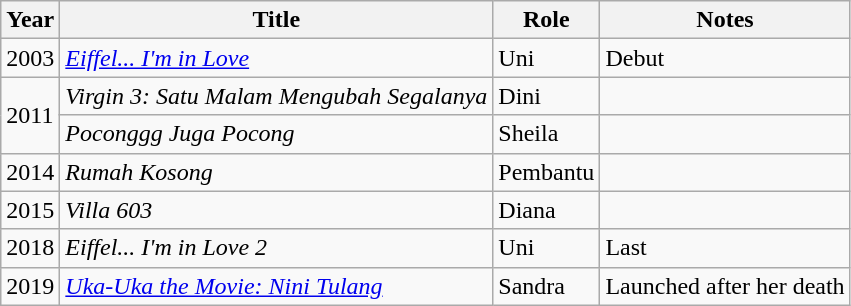<table class="wikitable sortable">
<tr>
<th>Year</th>
<th>Title</th>
<th>Role</th>
<th>Notes</th>
</tr>
<tr>
<td>2003</td>
<td><em><a href='#'>Eiffel... I'm in Love</a></em></td>
<td>Uni</td>
<td>Debut</td>
</tr>
<tr>
<td rowspan=2>2011</td>
<td><em>Virgin 3: Satu Malam Mengubah Segalanya</em></td>
<td>Dini</td>
<td></td>
</tr>
<tr>
<td><em>Poconggg Juga Pocong</em></td>
<td>Sheila</td>
<td></td>
</tr>
<tr>
<td>2014</td>
<td><em>Rumah Kosong</em></td>
<td>Pembantu</td>
<td></td>
</tr>
<tr>
<td>2015</td>
<td><em>Villa 603</em></td>
<td>Diana</td>
<td></td>
</tr>
<tr>
<td>2018</td>
<td><em>Eiffel... I'm in Love 2</em></td>
<td>Uni</td>
<td>Last</td>
</tr>
<tr>
<td>2019</td>
<td><em><a href='#'>Uka-Uka the Movie: Nini Tulang</a></em></td>
<td>Sandra</td>
<td>Launched after her death</td>
</tr>
</table>
